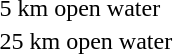<table { >
<tr>
<td>5 km open water</td>
<td></td>
<td></td>
<td></td>
</tr>
<tr>
<td>25 km open water</td>
<td></td>
<td></td>
<td></td>
</tr>
</table>
